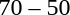<table style="text-align:center;">
<tr>
<th width=200></th>
<th width=100></th>
<th width=200></th>
<th></th>
</tr>
<tr>
<td align=right><strong></strong></td>
<td>70 – 50</td>
<td align=left></td>
</tr>
</table>
